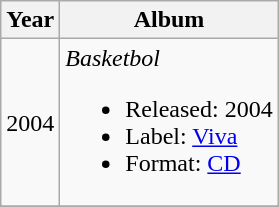<table class="wikitable">
<tr>
<th>Year</th>
<th>Album</th>
</tr>
<tr>
<td>2004</td>
<td><em>Basketbol</em><br><ul><li>Released: 2004</li><li>Label: <a href='#'>Viva</a></li><li>Format: <a href='#'>CD</a></li></ul></td>
</tr>
<tr>
</tr>
</table>
